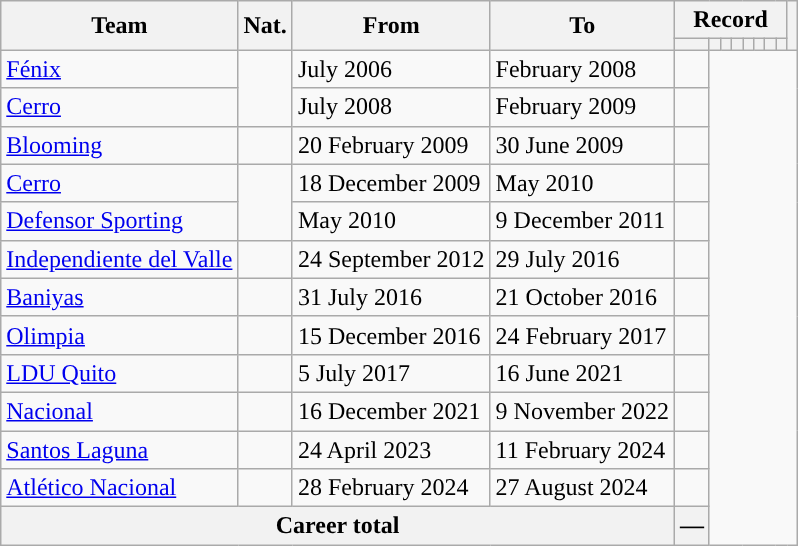<table class="wikitable" style="text-align: center">
<tr>
<th rowspan="2">Team</th>
<th rowspan="2">Nat.</th>
<th rowspan="2">From</th>
<th rowspan="2">To</th>
<th colspan="8">Record</th>
<th rowspan=2></th>
</tr>
<tr>
<th></th>
<th></th>
<th></th>
<th></th>
<th></th>
<th></th>
<th></th>
<th></th>
</tr>
<tr>
<td align="left"><a href='#'>Fénix</a></td>
<td rowspan="2"></td>
<td align=left>July 2006</td>
<td align=left>February 2008<br></td>
<td></td>
</tr>
<tr>
<td align="left"><a href='#'>Cerro</a></td>
<td align=left>July 2008</td>
<td align=left>February 2009<br></td>
<td></td>
</tr>
<tr>
<td align="left"><a href='#'>Blooming</a></td>
<td></td>
<td align=left>20 February 2009</td>
<td align=left>30 June 2009<br></td>
<td></td>
</tr>
<tr>
<td align="left"><a href='#'>Cerro</a></td>
<td rowspan="2"></td>
<td align=left>18 December 2009</td>
<td align=left>May 2010<br></td>
<td></td>
</tr>
<tr>
<td align="left"><a href='#'>Defensor Sporting</a></td>
<td align=left>May 2010</td>
<td align=left>9 December 2011<br></td>
<td></td>
</tr>
<tr>
<td align="left"><a href='#'>Independiente del Valle</a></td>
<td></td>
<td align=left>24 September 2012</td>
<td align=left>29 July 2016<br></td>
<td></td>
</tr>
<tr>
<td align="left"><a href='#'>Baniyas</a></td>
<td></td>
<td align=left>31 July 2016</td>
<td align=left>21 October 2016<br></td>
<td></td>
</tr>
<tr>
<td align="left"><a href='#'>Olimpia</a></td>
<td></td>
<td align=left>15 December 2016</td>
<td align=left>24 February 2017<br></td>
<td></td>
</tr>
<tr>
<td align="left"><a href='#'>LDU Quito</a></td>
<td></td>
<td align=left>5 July 2017</td>
<td align=left>16 June 2021<br></td>
<td></td>
</tr>
<tr>
<td align="left"><a href='#'>Nacional</a></td>
<td></td>
<td align=left>16 December 2021</td>
<td align=left>9 November 2022<br></td>
<td></td>
</tr>
<tr>
<td align="left"><a href='#'>Santos Laguna</a></td>
<td></td>
<td align=left>24 April 2023</td>
<td align=left>11 February 2024<br></td>
<td></td>
</tr>
<tr>
<td align="left"><a href='#'>Atlético Nacional</a></td>
<td></td>
<td align=left>28 February 2024</td>
<td align=left>27 August 2024<br></td>
<td></td>
</tr>
<tr>
<th colspan=4><strong>Career total</strong><br></th>
<th>—</th>
</tr>
</table>
